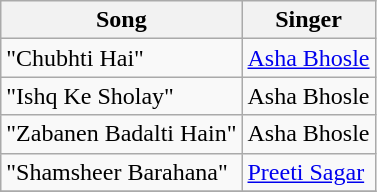<table class="wikitable">
<tr>
<th>Song</th>
<th>Singer</th>
</tr>
<tr>
<td>"Chubhti Hai"</td>
<td><a href='#'>Asha Bhosle</a></td>
</tr>
<tr>
<td>"Ishq Ke Sholay"</td>
<td>Asha Bhosle</td>
</tr>
<tr>
<td>"Zabanen Badalti Hain"</td>
<td>Asha Bhosle</td>
</tr>
<tr>
<td>"Shamsheer Barahana"</td>
<td><a href='#'>Preeti Sagar</a></td>
</tr>
<tr>
</tr>
</table>
